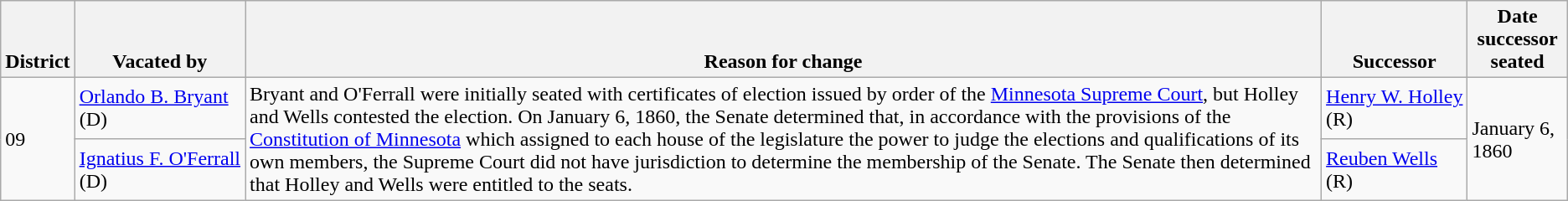<table class="wikitable sortable">
<tr style="vertical-align:bottom;">
<th>District</th>
<th>Vacated by</th>
<th>Reason for change</th>
<th>Successor</th>
<th>Date successor<br>seated</th>
</tr>
<tr>
<td rowspan="2">09</td>
<td nowrap ><a href='#'>Orlando B. Bryant</a><br>(D)</td>
<td rowspan="2">Bryant and O'Ferrall were initially seated with certificates of election issued by order of the <a href='#'>Minnesota Supreme Court</a>, but Holley and Wells contested the election. On January 6, 1860, the Senate determined that, in accordance with the provisions of the <a href='#'>Constitution of Minnesota</a> which assigned to each house of the legislature the power to judge the elections and qualifications of its own members, the Supreme Court did not have jurisdiction to determine the membership of the Senate. The Senate then determined that Holley and Wells were entitled to the seats.</td>
<td nowrap ><a href='#'>Henry W. Holley</a><br>(R)</td>
<td rowspan="2">January 6, 1860</td>
</tr>
<tr>
<td nowrap ><a href='#'>Ignatius F. O'Ferrall</a><br>(D)</td>
<td nowrap ><a href='#'>Reuben Wells</a><br>(R)</td>
</tr>
</table>
